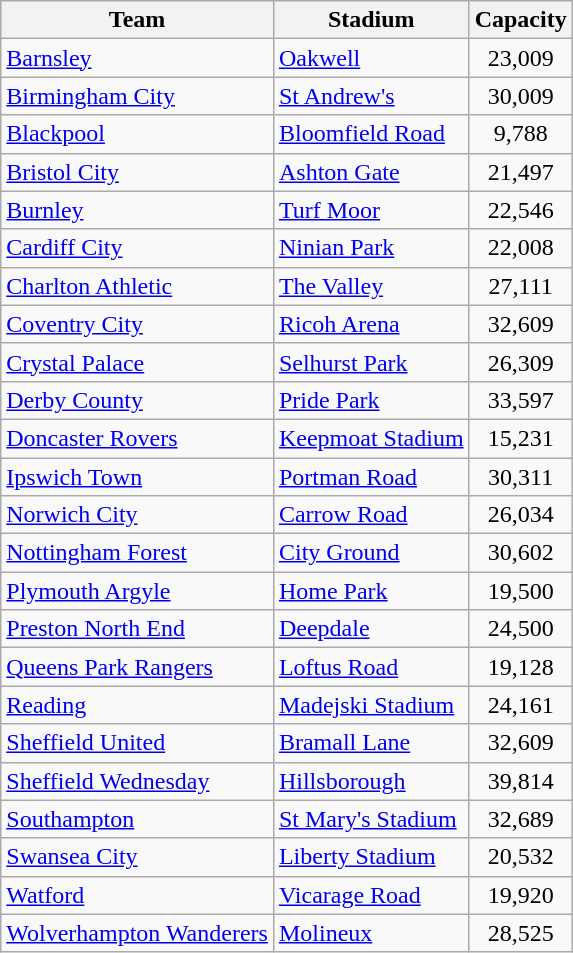<table class="wikitable sortable">
<tr>
<th>Team</th>
<th>Stadium</th>
<th>Capacity</th>
</tr>
<tr>
<td><a href='#'>Barnsley</a></td>
<td><a href='#'>Oakwell</a></td>
<td align="center">23,009</td>
</tr>
<tr>
<td><a href='#'>Birmingham City</a></td>
<td><a href='#'>St Andrew's</a></td>
<td align="center">30,009</td>
</tr>
<tr>
<td><a href='#'>Blackpool</a></td>
<td><a href='#'>Bloomfield Road</a></td>
<td align="center">9,788</td>
</tr>
<tr>
<td><a href='#'>Bristol City</a></td>
<td><a href='#'>Ashton Gate</a></td>
<td align="center">21,497</td>
</tr>
<tr>
<td><a href='#'>Burnley</a></td>
<td><a href='#'>Turf Moor</a></td>
<td align="center">22,546</td>
</tr>
<tr>
<td><a href='#'>Cardiff City</a></td>
<td><a href='#'>Ninian Park</a></td>
<td align="center">22,008</td>
</tr>
<tr>
<td><a href='#'>Charlton Athletic</a></td>
<td><a href='#'>The Valley</a></td>
<td align="center">27,111</td>
</tr>
<tr>
<td><a href='#'>Coventry City</a></td>
<td><a href='#'>Ricoh Arena</a></td>
<td align="center">32,609</td>
</tr>
<tr>
<td><a href='#'>Crystal Palace</a></td>
<td><a href='#'>Selhurst Park</a></td>
<td align="center">26,309</td>
</tr>
<tr>
<td><a href='#'>Derby County</a></td>
<td><a href='#'>Pride Park</a></td>
<td align="center">33,597</td>
</tr>
<tr>
<td><a href='#'>Doncaster Rovers</a></td>
<td><a href='#'>Keepmoat Stadium</a></td>
<td align="center">15,231</td>
</tr>
<tr>
<td><a href='#'>Ipswich Town</a></td>
<td><a href='#'>Portman Road</a></td>
<td align="center">30,311</td>
</tr>
<tr>
<td><a href='#'>Norwich City</a></td>
<td><a href='#'>Carrow Road</a></td>
<td align="center">26,034</td>
</tr>
<tr>
<td><a href='#'>Nottingham Forest</a></td>
<td><a href='#'>City Ground</a></td>
<td align="center">30,602</td>
</tr>
<tr>
<td><a href='#'>Plymouth Argyle</a></td>
<td><a href='#'>Home Park</a></td>
<td align="center">19,500</td>
</tr>
<tr>
<td><a href='#'>Preston North End</a></td>
<td><a href='#'>Deepdale</a></td>
<td align="center">24,500</td>
</tr>
<tr>
<td><a href='#'>Queens Park Rangers</a></td>
<td><a href='#'>Loftus Road</a></td>
<td align="center">19,128</td>
</tr>
<tr>
<td><a href='#'>Reading</a></td>
<td><a href='#'>Madejski Stadium</a></td>
<td align ="center">24,161</td>
</tr>
<tr>
<td><a href='#'>Sheffield United</a></td>
<td><a href='#'>Bramall Lane</a></td>
<td align="center">32,609</td>
</tr>
<tr>
<td><a href='#'>Sheffield Wednesday</a></td>
<td><a href='#'>Hillsborough</a></td>
<td align="center">39,814</td>
</tr>
<tr>
<td><a href='#'>Southampton</a></td>
<td><a href='#'>St Mary's Stadium</a></td>
<td align="center">32,689</td>
</tr>
<tr>
<td><a href='#'>Swansea City</a></td>
<td><a href='#'>Liberty Stadium</a></td>
<td align="center">20,532</td>
</tr>
<tr>
<td><a href='#'>Watford</a></td>
<td><a href='#'>Vicarage Road</a></td>
<td align="center">19,920</td>
</tr>
<tr>
<td><a href='#'>Wolverhampton Wanderers</a></td>
<td><a href='#'>Molineux</a></td>
<td align="center">28,525</td>
</tr>
</table>
